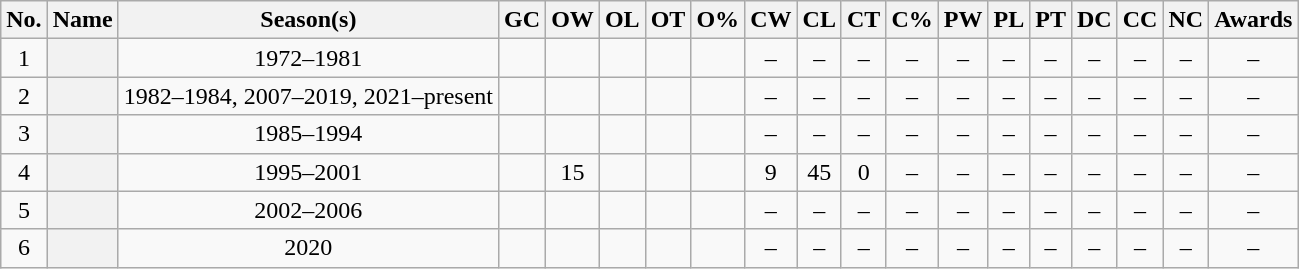<table class="wikitable sortable plainrowheaders" style="text-align:center">
<tr>
<th scope="col" class="unsortable">No.</th>
<th scope="col">Name</th>
<th scope="col">Season(s)</th>
<th scope="col">GC</th>
<th scope="col">OW</th>
<th scope="col">OL</th>
<th scope="col">OT</th>
<th scope="col">O%</th>
<th scope="col">CW</th>
<th scope="col">CL</th>
<th scope="col">CT</th>
<th scope="col">C%</th>
<th scope="col">PW</th>
<th scope="col">PL</th>
<th scope="col">PT</th>
<th scope="col">DC</th>
<th scope="col">CC</th>
<th scope="col">NC</th>
<th scope="col" class="unsortable">Awards</th>
</tr>
<tr>
<td>1</td>
<th scope="row"></th>
<td>1972–1981</td>
<td></td>
<td></td>
<td></td>
<td></td>
<td></td>
<td>–</td>
<td>–</td>
<td>–</td>
<td>–</td>
<td>–</td>
<td>–</td>
<td>–</td>
<td>–</td>
<td>–</td>
<td>–</td>
<td>–</td>
</tr>
<tr>
<td>2</td>
<th scope="row"></th>
<td>1982–1984, 2007–2019, 2021–present</td>
<td></td>
<td></td>
<td></td>
<td></td>
<td></td>
<td>–</td>
<td>–</td>
<td>–</td>
<td>–</td>
<td>–</td>
<td>–</td>
<td>–</td>
<td>–</td>
<td>–</td>
<td>–</td>
<td>–</td>
</tr>
<tr>
<td>3</td>
<th scope="row"></th>
<td>1985–1994</td>
<td></td>
<td></td>
<td></td>
<td></td>
<td></td>
<td>–</td>
<td>–</td>
<td>–</td>
<td>–</td>
<td>–</td>
<td>–</td>
<td>–</td>
<td>–</td>
<td>–</td>
<td>–</td>
<td>–</td>
</tr>
<tr>
<td>4</td>
<th scope="row"></th>
<td>1995–2001</td>
<td></td>
<td>15</td>
<td></td>
<td></td>
<td></td>
<td>9</td>
<td>45</td>
<td>0</td>
<td>–</td>
<td>–</td>
<td>–</td>
<td>–</td>
<td>–</td>
<td>–</td>
<td>–</td>
<td>–</td>
</tr>
<tr>
<td>5</td>
<th scope="row"></th>
<td>2002–2006</td>
<td></td>
<td></td>
<td></td>
<td></td>
<td></td>
<td>–</td>
<td>–</td>
<td>–</td>
<td>–</td>
<td>–</td>
<td>–</td>
<td>–</td>
<td>–</td>
<td>–</td>
<td>–</td>
<td>–</td>
</tr>
<tr>
<td>6</td>
<th scope="row"></th>
<td>2020</td>
<td></td>
<td></td>
<td></td>
<td></td>
<td></td>
<td>–</td>
<td>–</td>
<td>–</td>
<td>–</td>
<td>–</td>
<td>–</td>
<td>–</td>
<td>–</td>
<td>–</td>
<td>–</td>
<td>–</td>
</tr>
</table>
